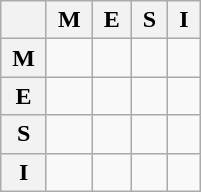<table class=wikitable style=text-align:center>
<tr>
<th></th>
<th> M </th>
<th> E </th>
<th> S </th>
<th> I </th>
</tr>
<tr>
<th> M </th>
<td></td>
<td></td>
<td></td>
<td></td>
</tr>
<tr>
<th> E </th>
<td></td>
<td></td>
<td></td>
<td></td>
</tr>
<tr>
<th> S </th>
<td></td>
<td></td>
<td></td>
<td></td>
</tr>
<tr>
<th> I </th>
<td></td>
<td></td>
<td></td>
<td></td>
</tr>
</table>
